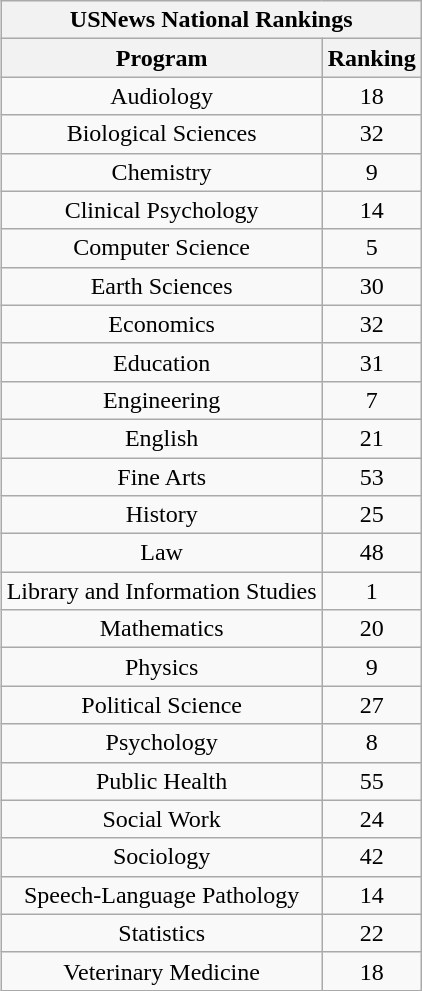<table class="wikitable sortable collapsible" style="float:right; text-align:center">
<tr>
<th colspan=4>USNews National Rankings</th>
</tr>
<tr>
<th>Program</th>
<th>Ranking</th>
</tr>
<tr>
<td>Audiology</td>
<td>18</td>
</tr>
<tr>
<td>Biological Sciences</td>
<td>32</td>
</tr>
<tr>
<td>Chemistry</td>
<td>9</td>
</tr>
<tr>
<td>Clinical Psychology</td>
<td>14</td>
</tr>
<tr>
<td>Computer Science</td>
<td>5</td>
</tr>
<tr>
<td>Earth Sciences</td>
<td>30</td>
</tr>
<tr>
<td>Economics</td>
<td>32</td>
</tr>
<tr>
<td>Education</td>
<td>31</td>
</tr>
<tr>
<td>Engineering</td>
<td>7</td>
</tr>
<tr>
<td>English</td>
<td>21</td>
</tr>
<tr>
<td>Fine Arts</td>
<td>53</td>
</tr>
<tr>
<td>History</td>
<td>25</td>
</tr>
<tr>
<td>Law</td>
<td>48</td>
</tr>
<tr>
<td>Library and Information Studies</td>
<td>1</td>
</tr>
<tr>
<td>Mathematics</td>
<td>20</td>
</tr>
<tr>
<td>Physics</td>
<td>9</td>
</tr>
<tr>
<td>Political Science</td>
<td>27</td>
</tr>
<tr>
<td>Psychology</td>
<td>8</td>
</tr>
<tr>
<td>Public Health</td>
<td>55</td>
</tr>
<tr>
<td>Social Work</td>
<td>24</td>
</tr>
<tr>
<td>Sociology</td>
<td>42</td>
</tr>
<tr>
<td>Speech-Language Pathology</td>
<td>14</td>
</tr>
<tr>
<td>Statistics</td>
<td>22</td>
</tr>
<tr>
<td>Veterinary Medicine</td>
<td>18</td>
</tr>
</table>
